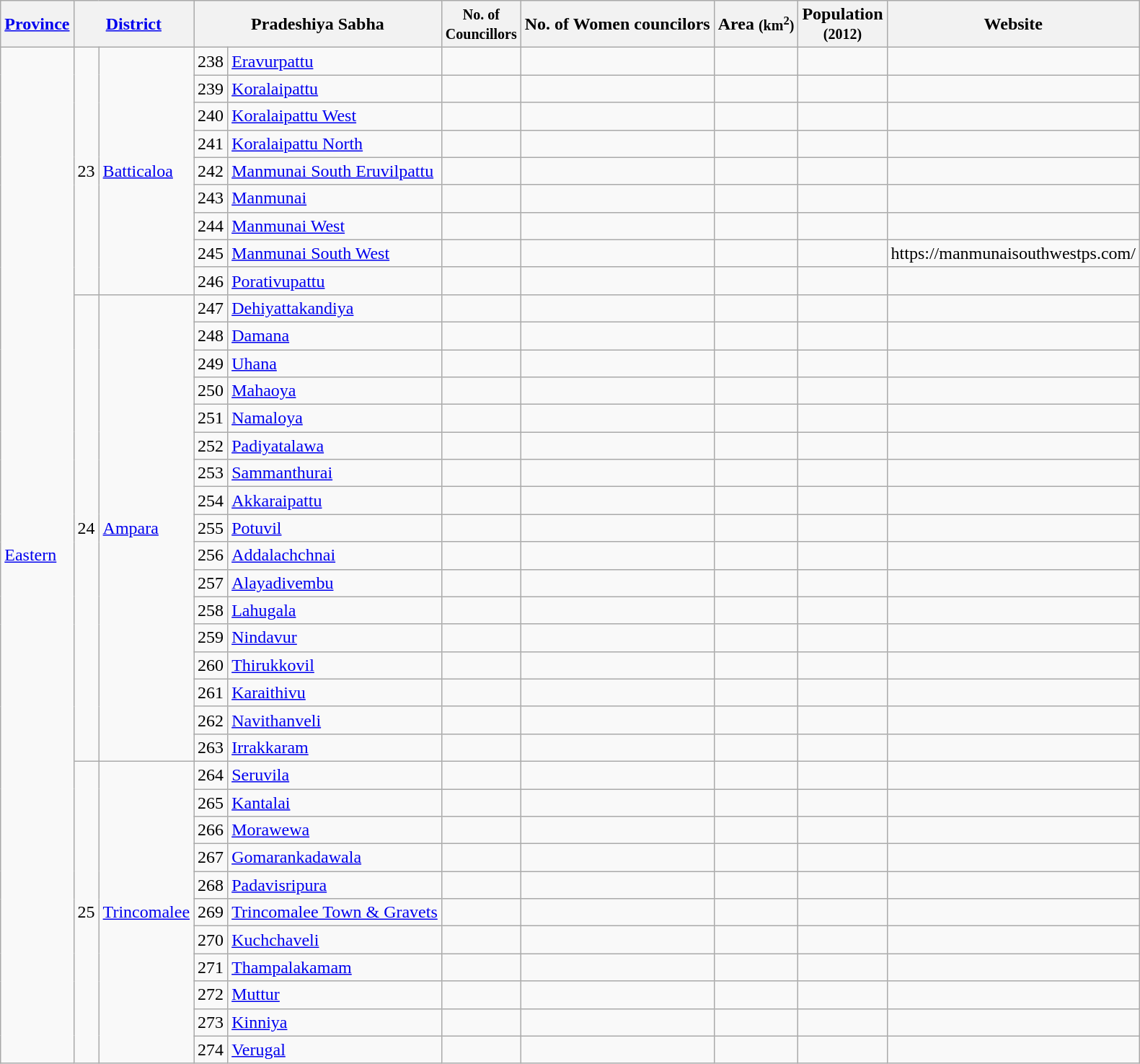<table class="wikitable sortable">
<tr>
<th><a href='#'>Province</a></th>
<th colspan="2"><a href='#'>District</a></th>
<th colspan="2">Pradeshiya Sabha</th>
<th><small>No. of<br>Councillors</small></th>
<th>No. of Women councilors</th>
<th>Area <small>(km<sup>2</sup>)</small><br></th>
<th>Population<br><small>(2012)</small></th>
<th>Website</th>
</tr>
<tr>
<td rowspan="37"><a href='#'>Eastern</a></td>
<td rowspan="9">23</td>
<td rowspan="9"><a href='#'>Batticaloa</a></td>
<td>238</td>
<td><a href='#'>Eravurpattu</a></td>
<td></td>
<td></td>
<td></td>
<td></td>
<td></td>
</tr>
<tr>
<td>239</td>
<td><a href='#'>Koralaipattu</a></td>
<td></td>
<td></td>
<td></td>
<td></td>
<td></td>
</tr>
<tr>
<td>240</td>
<td><a href='#'>Koralaipattu West</a></td>
<td></td>
<td></td>
<td></td>
<td></td>
<td></td>
</tr>
<tr>
<td>241</td>
<td><a href='#'>Koralaipattu North</a></td>
<td></td>
<td></td>
<td></td>
<td></td>
<td></td>
</tr>
<tr>
<td>242</td>
<td><a href='#'>Manmunai South Eruvilpattu</a></td>
<td></td>
<td></td>
<td></td>
<td></td>
<td></td>
</tr>
<tr>
<td>243</td>
<td><a href='#'>Manmunai</a></td>
<td></td>
<td></td>
<td></td>
<td></td>
<td></td>
</tr>
<tr>
<td>244</td>
<td><a href='#'>Manmunai West</a></td>
<td></td>
<td></td>
<td></td>
<td></td>
<td></td>
</tr>
<tr>
<td>245</td>
<td><a href='#'>Manmunai South West</a></td>
<td></td>
<td></td>
<td></td>
<td></td>
<td>https://manmunaisouthwestps.com/</td>
</tr>
<tr>
<td>246</td>
<td><a href='#'>Porativupattu</a></td>
<td></td>
<td></td>
<td></td>
<td></td>
<td></td>
</tr>
<tr>
<td rowspan="17">24</td>
<td rowspan="17"><a href='#'>Ampara</a></td>
<td>247</td>
<td><a href='#'>Dehiyattakandiya</a></td>
<td></td>
<td></td>
<td></td>
<td></td>
<td></td>
</tr>
<tr>
<td>248</td>
<td><a href='#'>Damana</a></td>
<td></td>
<td></td>
<td></td>
<td></td>
<td></td>
</tr>
<tr>
<td>249</td>
<td><a href='#'>Uhana</a></td>
<td></td>
<td></td>
<td></td>
<td></td>
<td></td>
</tr>
<tr>
<td>250</td>
<td><a href='#'>Mahaoya</a></td>
<td></td>
<td></td>
<td></td>
<td></td>
<td></td>
</tr>
<tr>
<td>251</td>
<td><a href='#'>Namaloya</a></td>
<td></td>
<td></td>
<td></td>
<td></td>
<td></td>
</tr>
<tr>
<td>252</td>
<td><a href='#'>Padiyatalawa</a></td>
<td></td>
<td></td>
<td></td>
<td></td>
<td></td>
</tr>
<tr>
<td>253</td>
<td><a href='#'>Sammanthurai</a></td>
<td></td>
<td></td>
<td></td>
<td></td>
<td></td>
</tr>
<tr>
<td>254</td>
<td><a href='#'>Akkaraipattu</a></td>
<td></td>
<td></td>
<td></td>
<td></td>
<td></td>
</tr>
<tr>
<td>255</td>
<td><a href='#'>Potuvil</a></td>
<td></td>
<td></td>
<td></td>
<td></td>
<td></td>
</tr>
<tr>
<td>256</td>
<td><a href='#'>Addalachchnai</a></td>
<td></td>
<td></td>
<td></td>
<td></td>
<td></td>
</tr>
<tr>
<td>257</td>
<td><a href='#'>Alayadivembu</a></td>
<td></td>
<td></td>
<td></td>
<td></td>
<td></td>
</tr>
<tr>
<td>258</td>
<td><a href='#'>Lahugala</a></td>
<td></td>
<td></td>
<td></td>
<td></td>
<td></td>
</tr>
<tr>
<td>259</td>
<td><a href='#'>Nindavur</a></td>
<td></td>
<td></td>
<td></td>
<td></td>
<td></td>
</tr>
<tr>
<td>260</td>
<td><a href='#'>Thirukkovil</a></td>
<td></td>
<td></td>
<td></td>
<td></td>
<td></td>
</tr>
<tr>
<td>261</td>
<td><a href='#'>Karaithivu</a></td>
<td></td>
<td></td>
<td></td>
<td></td>
<td></td>
</tr>
<tr>
<td>262</td>
<td><a href='#'>Navithanveli</a></td>
<td></td>
<td></td>
<td></td>
<td></td>
<td></td>
</tr>
<tr>
<td>263</td>
<td><a href='#'>Irrakkaram</a></td>
<td></td>
<td></td>
<td></td>
<td></td>
<td></td>
</tr>
<tr>
<td rowspan="11">25</td>
<td rowspan="11"><a href='#'> Trincomalee</a></td>
<td>264</td>
<td><a href='#'>Seruvila</a></td>
<td></td>
<td></td>
<td></td>
<td></td>
<td></td>
</tr>
<tr>
<td>265</td>
<td><a href='#'>Kantalai</a></td>
<td></td>
<td></td>
<td></td>
<td></td>
<td></td>
</tr>
<tr>
<td>266</td>
<td><a href='#'>Morawewa</a></td>
<td></td>
<td></td>
<td></td>
<td></td>
<td></td>
</tr>
<tr>
<td>267</td>
<td><a href='#'>Gomarankadawala</a></td>
<td></td>
<td></td>
<td></td>
<td></td>
<td></td>
</tr>
<tr>
<td>268</td>
<td><a href='#'>Padavisripura</a></td>
<td></td>
<td></td>
<td></td>
<td></td>
<td></td>
</tr>
<tr>
<td>269</td>
<td><a href='#'>Trincomalee Town & Gravets</a></td>
<td></td>
<td></td>
<td></td>
<td></td>
<td></td>
</tr>
<tr>
<td>270</td>
<td><a href='#'>Kuchchaveli</a></td>
<td></td>
<td></td>
<td></td>
<td></td>
<td></td>
</tr>
<tr>
<td>271</td>
<td><a href='#'>Thampalakamam</a></td>
<td></td>
<td></td>
<td></td>
<td></td>
<td></td>
</tr>
<tr>
<td>272</td>
<td><a href='#'>Muttur</a></td>
<td></td>
<td></td>
<td></td>
<td></td>
<td></td>
</tr>
<tr>
<td>273</td>
<td><a href='#'>Kinniya</a></td>
<td></td>
<td></td>
<td></td>
<td></td>
<td></td>
</tr>
<tr>
<td>274</td>
<td><a href='#'>Verugal</a></td>
<td></td>
<td></td>
<td></td>
<td></td>
<td></td>
</tr>
</table>
